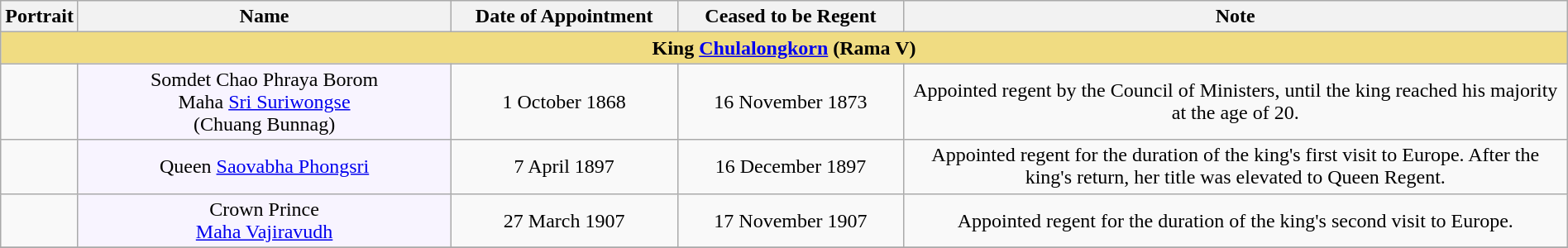<table style="text-align:center; width:100%" class="wikitable">
<tr>
<th width=100px>Portrait</th>
<th width=25%>Name</th>
<th width=15%>Date of Appointment</th>
<th width=15%>Ceased to be Regent</th>
<th width=45%>Note</th>
</tr>
<tr>
<td colspan="5" bgcolor="#F0DC82"><strong>King <a href='#'>Chulalongkorn</a> (Rama V)</strong></td>
</tr>
<tr>
<td></td>
<td bgcolor="#f8f4ff">Somdet Chao Phraya Borom<br>Maha <a href='#'>Sri Suriwongse</a><br>(Chuang Bunnag)</td>
<td>1 October 1868</td>
<td>16 November 1873</td>
<td>Appointed regent by the Council of Ministers, until the king reached his majority at the age of 20.</td>
</tr>
<tr>
<td></td>
<td bgcolor="f8f4ff">Queen <a href='#'>Saovabha Phongsri</a></td>
<td>7 April 1897</td>
<td>16 December 1897</td>
<td>Appointed regent for the duration of the king's first visit to Europe. After the king's return, her title was elevated to Queen Regent.</td>
</tr>
<tr>
<td></td>
<td bgcolor="f8f4ff">Crown Prince<br><a href='#'>Maha Vajiravudh</a></td>
<td>27 March 1907</td>
<td>17 November 1907</td>
<td>Appointed regent for the duration of the king's second visit to Europe.</td>
</tr>
<tr>
</tr>
</table>
